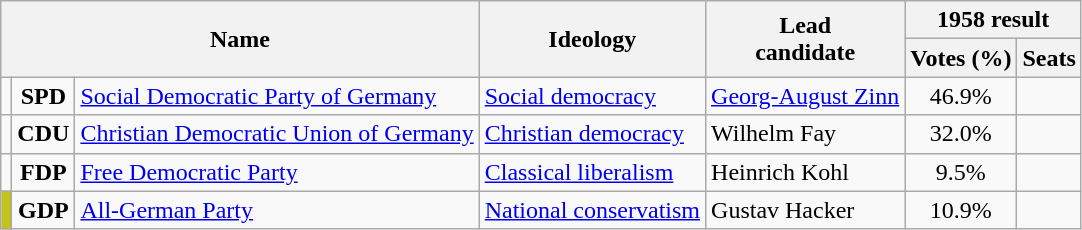<table class="wikitable">
<tr>
<th rowspan=2 colspan=3>Name</th>
<th rowspan=2>Ideology</th>
<th rowspan=2>Lead<br>candidate</th>
<th colspan=2>1958 result</th>
</tr>
<tr>
<th>Votes (%)</th>
<th>Seats</th>
</tr>
<tr>
<td bgcolor=></td>
<td align=center><strong>SPD</strong></td>
<td><a href='#'>Social Democratic Party of Germany</a><br></td>
<td><a href='#'>Social democracy</a></td>
<td><a href='#'>Georg-August Zinn</a></td>
<td align=center>46.9%</td>
<td></td>
</tr>
<tr>
<td bgcolor=></td>
<td align=center><strong>CDU</strong></td>
<td><a href='#'>Christian Democratic Union of Germany</a><br></td>
<td><a href='#'>Christian democracy</a></td>
<td>Wilhelm Fay</td>
<td align=center>32.0%</td>
<td></td>
</tr>
<tr>
<td bgcolor=></td>
<td align=center><strong>FDP</strong></td>
<td><a href='#'>Free Democratic Party</a><br></td>
<td><a href='#'>Classical liberalism</a></td>
<td>Heinrich Kohl</td>
<td align=center>9.5%</td>
<td></td>
</tr>
<tr>
<td bgcolor=#C3C318></td>
<td align=center><strong>GDP</strong></td>
<td><a href='#'>All-German Party</a><br></td>
<td><a href='#'>National conservatism</a></td>
<td>Gustav Hacker</td>
<td align=center>10.9%</td>
<td></td>
</tr>
</table>
